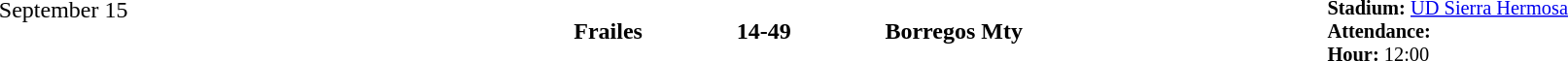<table style="width: 100%; background: transparent;" cellspacing="0">
<tr>
<td align=center valign=top rowspan=3 width=15%>September 15</td>
</tr>
<tr>
<td width=24% align=right><strong>Frailes</strong></td>
<td align=center width=13%><strong> 14-49 </strong></td>
<td width=24%><strong>Borregos Mty</strong></td>
<td style=font-size:85% rowspan=2 valign=top><strong>Stadium:</strong> <a href='#'>UD Sierra Hermosa</a><br><strong>Attendance:</strong> <br><strong>Hour:</strong> 12:00</td>
</tr>
</table>
